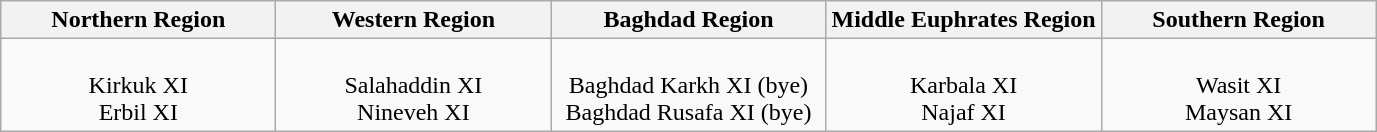<table class="wikitable" style="text-align: center;">
<tr>
<th>Northern Region</th>
<th>Western Region</th>
<th>Baghdad Region</th>
<th>Middle Euphrates Region</th>
<th>Southern Region</th>
</tr>
<tr>
<td width="20%"><br>Kirkuk XI<br>Erbil XI</td>
<td width="20%"><br>Salahaddin XI<br>Nineveh XI</td>
<td width="20%"><br>Baghdad Karkh XI (bye)<br>Baghdad Rusafa XI (bye)</td>
<td width="20%"><br>Karbala XI<br>Najaf XI</td>
<td width="20%"><br>Wasit XI<br>Maysan XI</td>
</tr>
</table>
